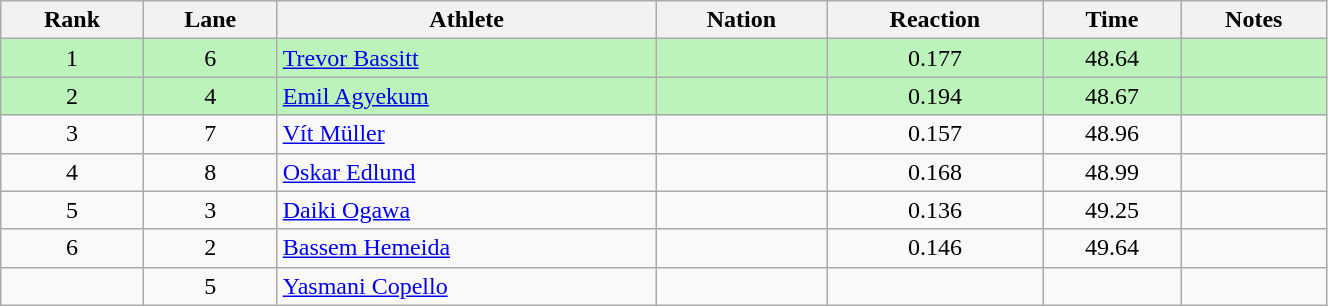<table class="wikitable sortable" style="text-align:center;width: 70%;">
<tr>
<th>Rank</th>
<th>Lane</th>
<th>Athlete</th>
<th>Nation</th>
<th>Reaction</th>
<th>Time</th>
<th>Notes</th>
</tr>
<tr bgcolor=bbf3bb>
<td>1</td>
<td>6</td>
<td align="left"><a href='#'>Trevor Bassitt</a></td>
<td align="left"></td>
<td>0.177</td>
<td>48.64</td>
<td></td>
</tr>
<tr bgcolor=bbf3bb>
<td>2</td>
<td>4</td>
<td align="left"><a href='#'>Emil Agyekum</a></td>
<td align="left"></td>
<td>0.194</td>
<td>48.67</td>
<td></td>
</tr>
<tr>
<td>3</td>
<td>7</td>
<td align="left"><a href='#'>Vít Müller</a></td>
<td align="left"></td>
<td>0.157</td>
<td>48.96</td>
<td></td>
</tr>
<tr>
<td>4</td>
<td>8</td>
<td align="left"><a href='#'>Oskar Edlund</a></td>
<td align="left"></td>
<td>0.168</td>
<td>48.99</td>
<td></td>
</tr>
<tr>
<td>5</td>
<td>3</td>
<td align="left"><a href='#'>Daiki Ogawa</a></td>
<td align="left"></td>
<td>0.136</td>
<td>49.25</td>
<td></td>
</tr>
<tr>
<td>6</td>
<td>2</td>
<td align="left"><a href='#'>Bassem Hemeida</a></td>
<td align="left"></td>
<td>0.146</td>
<td>49.64</td>
<td></td>
</tr>
<tr>
<td></td>
<td>5</td>
<td align="left"><a href='#'>Yasmani Copello</a></td>
<td align="left"></td>
<td></td>
<td></td>
<td></td>
</tr>
</table>
